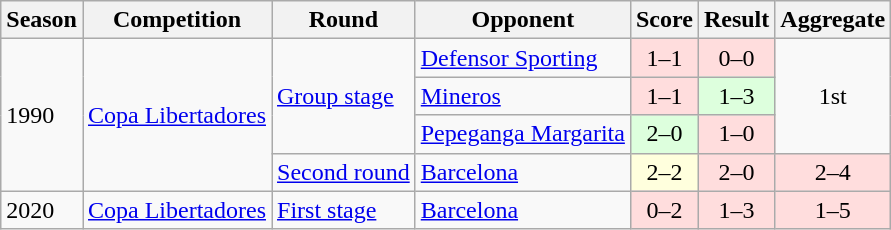<table class="wikitable">
<tr>
<th>Season</th>
<th>Competition</th>
<th>Round</th>
<th>Opponent</th>
<th>Score</th>
<th>Result</th>
<th>Aggregate</th>
</tr>
<tr>
<td rowspan=4>1990</td>
<td rowspan=4><a href='#'>Copa Libertadores</a></td>
<td rowspan=3><a href='#'>Group stage</a></td>
<td> <a href='#'>Defensor Sporting</a></td>
<td style="background:#fdd; text-align:center;">1–1</td>
<td style="background:#fdd; text-align:center;">0–0</td>
<td rowspan=3 style="text-align:center;">1st</td>
</tr>
<tr>
<td> <a href='#'>Mineros</a></td>
<td style="background:#fdd; text-align:center;">1–1</td>
<td style="background:#dfd; text-align:center;">1–3</td>
</tr>
<tr>
<td> <a href='#'>Pepeganga Margarita</a></td>
<td style="background:#dfd; text-align:center;">2–0</td>
<td style="background:#fdd; text-align:center;">1–0</td>
</tr>
<tr>
<td rowspan=1><a href='#'>Second round</a></td>
<td> <a href='#'>Barcelona</a></td>
<td style="background:#ffd; text-align:center;">2–2</td>
<td style="background:#fdd; text-align:center;">2–0</td>
<td style="background:#fdd; text-align:center;">2–4</td>
</tr>
<tr>
<td rowspan=1>2020</td>
<td rowspan=1><a href='#'>Copa Libertadores</a></td>
<td rowspan=1><a href='#'>First stage</a></td>
<td> <a href='#'>Barcelona</a></td>
<td style="background:#fdd; text-align:center;">0–2</td>
<td style="background:#fdd; text-align:center;">1–3</td>
<td style="background:#fdd; text-align:center;">1–5</td>
</tr>
</table>
